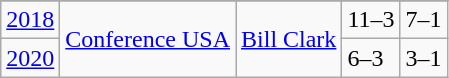<table class="wikitable">
<tr>
</tr>
<tr>
<td><a href='#'>2018</a></td>
<td rowspan="2"><a href='#'>Conference USA</a></td>
<td rowspan="2"><a href='#'>Bill Clark</a></td>
<td>11–3</td>
<td>7–1</td>
</tr>
<tr>
<td><a href='#'>2020</a></td>
<td>6–3</td>
<td>3–1</td>
</tr>
</table>
